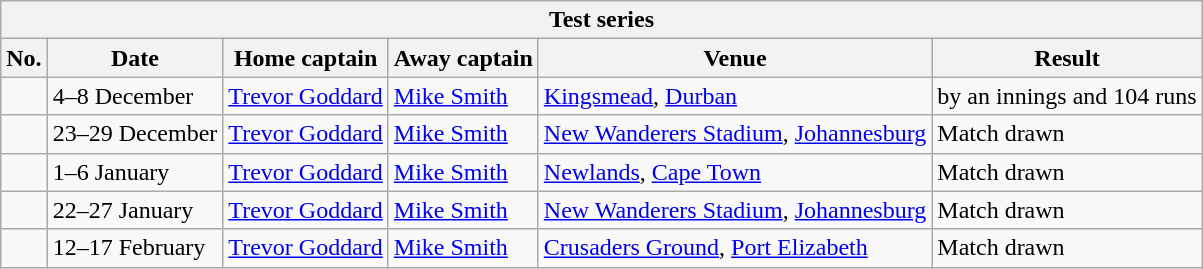<table class="wikitable">
<tr>
<th colspan="9">Test series</th>
</tr>
<tr>
<th>No.</th>
<th>Date</th>
<th>Home captain</th>
<th>Away captain</th>
<th>Venue</th>
<th>Result</th>
</tr>
<tr>
<td></td>
<td>4–8 December</td>
<td><a href='#'>Trevor Goddard</a></td>
<td><a href='#'>Mike Smith</a></td>
<td><a href='#'>Kingsmead</a>, <a href='#'>Durban</a></td>
<td> by an innings and 104 runs</td>
</tr>
<tr>
<td></td>
<td>23–29 December</td>
<td><a href='#'>Trevor Goddard</a></td>
<td><a href='#'>Mike Smith</a></td>
<td><a href='#'>New Wanderers Stadium</a>, <a href='#'>Johannesburg</a></td>
<td>Match drawn</td>
</tr>
<tr>
<td></td>
<td>1–6 January</td>
<td><a href='#'>Trevor Goddard</a></td>
<td><a href='#'>Mike Smith</a></td>
<td><a href='#'>Newlands</a>, <a href='#'>Cape Town</a></td>
<td>Match drawn</td>
</tr>
<tr>
<td></td>
<td>22–27 January</td>
<td><a href='#'>Trevor Goddard</a></td>
<td><a href='#'>Mike Smith</a></td>
<td><a href='#'>New Wanderers Stadium</a>, <a href='#'>Johannesburg</a></td>
<td>Match drawn</td>
</tr>
<tr>
<td></td>
<td>12–17 February</td>
<td><a href='#'>Trevor Goddard</a></td>
<td><a href='#'>Mike Smith</a></td>
<td><a href='#'>Crusaders Ground</a>, <a href='#'>Port Elizabeth</a></td>
<td>Match drawn</td>
</tr>
</table>
